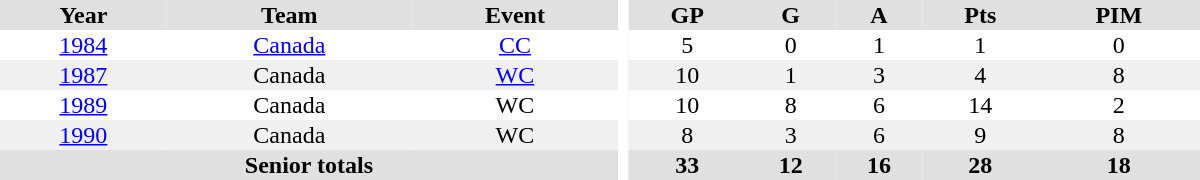<table border="0" cellpadding="1" cellspacing="0" style="text-align:center; width:50em">
<tr bgcolor="#e0e0e0">
<th>Year</th>
<th>Team</th>
<th>Event</th>
<th rowspan="99" bgcolor="#ffffff"></th>
<th>GP</th>
<th>G</th>
<th>A</th>
<th>Pts</th>
<th>PIM</th>
</tr>
<tr>
<td><a href='#'>1984</a></td>
<td><a href='#'>Canada</a></td>
<td><a href='#'>CC</a></td>
<td>5</td>
<td>0</td>
<td>1</td>
<td>1</td>
<td>0</td>
</tr>
<tr bgcolor="#f0f0f0">
<td><a href='#'>1987</a></td>
<td>Canada</td>
<td><a href='#'>WC</a></td>
<td>10</td>
<td>1</td>
<td>3</td>
<td>4</td>
<td>8</td>
</tr>
<tr>
<td><a href='#'>1989</a></td>
<td>Canada</td>
<td>WC</td>
<td>10</td>
<td>8</td>
<td>6</td>
<td>14</td>
<td>2</td>
</tr>
<tr bgcolor="#f0f0f0">
<td><a href='#'>1990</a></td>
<td>Canada</td>
<td>WC</td>
<td>8</td>
<td>3</td>
<td>6</td>
<td>9</td>
<td>8</td>
</tr>
<tr bgcolor="#e0e0e0">
<th colspan=3>Senior totals</th>
<th>33</th>
<th>12</th>
<th>16</th>
<th>28</th>
<th>18</th>
</tr>
</table>
